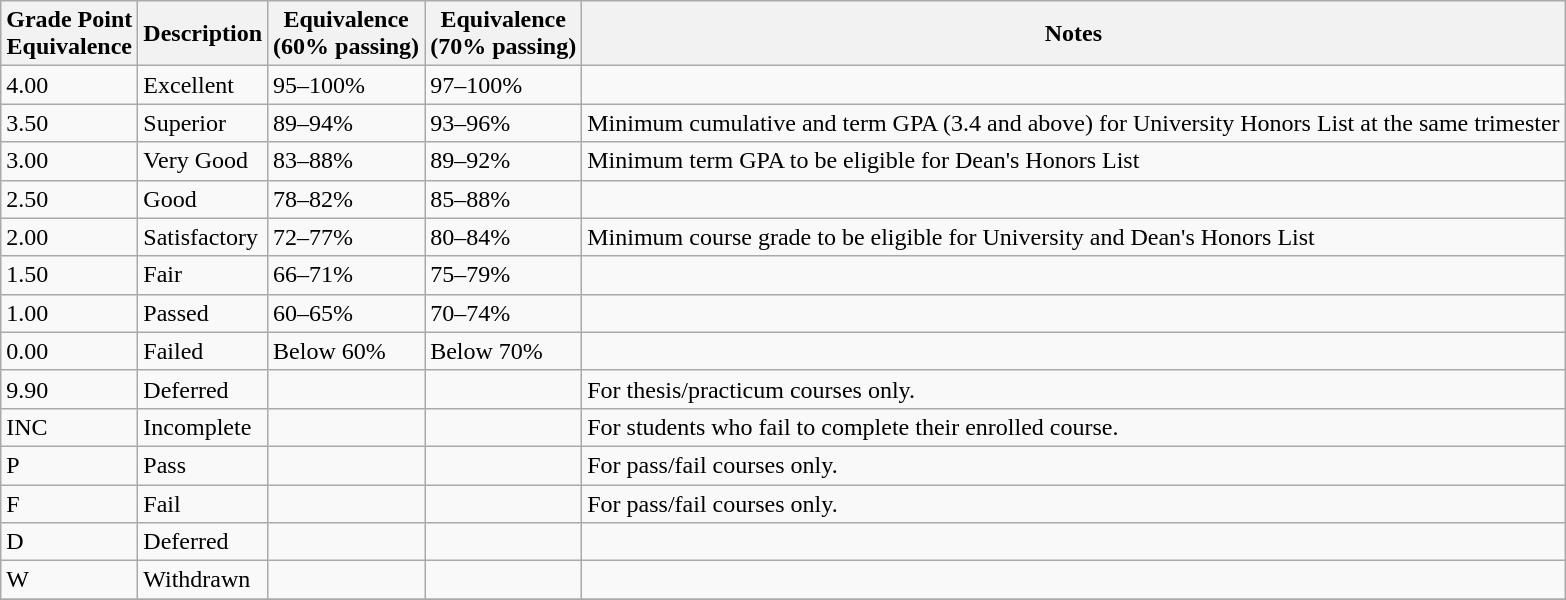<table class="wikitable">
<tr>
<th>Grade Point<br>Equivalence</th>
<th>Description</th>
<th>Equivalence<br>(60% passing)</th>
<th>Equivalence<br>(70% passing)</th>
<th>Notes</th>
</tr>
<tr>
<td>4.00</td>
<td>Excellent</td>
<td>95–100%</td>
<td>97–100%</td>
<td></td>
</tr>
<tr>
<td>3.50</td>
<td>Superior</td>
<td>89–94%</td>
<td>93–96%</td>
<td>Minimum cumulative and term GPA (3.4 and above) for University Honors List at the same trimester</td>
</tr>
<tr>
<td>3.00</td>
<td>Very Good</td>
<td>83–88%</td>
<td>89–92%</td>
<td>Minimum term GPA to be eligible for Dean's Honors List</td>
</tr>
<tr>
<td>2.50</td>
<td>Good</td>
<td>78–82%</td>
<td>85–88%</td>
<td></td>
</tr>
<tr>
<td>2.00</td>
<td>Satisfactory</td>
<td>72–77%</td>
<td>80–84%</td>
<td>Minimum course grade to be eligible for University and Dean's Honors List</td>
</tr>
<tr>
<td>1.50</td>
<td>Fair</td>
<td>66–71%</td>
<td>75–79%</td>
<td></td>
</tr>
<tr>
<td>1.00</td>
<td>Passed</td>
<td>60–65%</td>
<td>70–74%</td>
<td></td>
</tr>
<tr>
<td>0.00</td>
<td>Failed</td>
<td>Below 60%</td>
<td>Below 70%</td>
<td></td>
</tr>
<tr>
<td>9.90</td>
<td>Deferred</td>
<td></td>
<td></td>
<td>For thesis/practicum courses only.</td>
</tr>
<tr>
<td>INC</td>
<td>Incomplete</td>
<td></td>
<td></td>
<td>For students who fail to complete their enrolled course.</td>
</tr>
<tr>
<td>P</td>
<td>Pass</td>
<td></td>
<td></td>
<td>For pass/fail courses only.</td>
</tr>
<tr>
<td>F</td>
<td>Fail</td>
<td></td>
<td></td>
<td>For pass/fail courses only.</td>
</tr>
<tr>
<td>D</td>
<td>Deferred</td>
<td></td>
<td></td>
<td></td>
</tr>
<tr>
<td>W</td>
<td>Withdrawn</td>
<td></td>
<td></td>
<td></td>
</tr>
<tr>
</tr>
</table>
